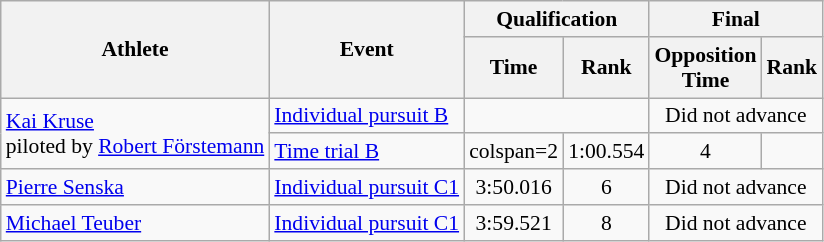<table class=wikitable style="font-size:90%">
<tr>
<th rowspan="2">Athlete</th>
<th rowspan="2">Event</th>
<th colspan="2">Qualification</th>
<th colspan="2">Final</th>
</tr>
<tr>
<th>Time</th>
<th>Rank</th>
<th>Opposition<br>Time</th>
<th>Rank</th>
</tr>
<tr align=center>
<td align=left rowspan=2><a href='#'>Kai Kruse</a><br>piloted by <a href='#'>Robert Förstemann</a></td>
<td align=left><a href='#'>Individual pursuit B</a></td>
<td colspan=2></td>
<td colspan=2>Did not advance</td>
</tr>
<tr align=center>
<td align=left><a href='#'>Time trial B</a></td>
<td>colspan=2</td>
<td>1:00.554</td>
<td>4</td>
</tr>
<tr align=center>
<td align=left><a href='#'>Pierre Senska</a></td>
<td align=left><a href='#'>Individual pursuit C1</a></td>
<td>3:50.016</td>
<td>6</td>
<td colspan=2>Did not advance</td>
</tr>
<tr align=center>
<td align=left><a href='#'>Michael Teuber</a></td>
<td align=left><a href='#'>Individual pursuit C1</a></td>
<td>3:59.521</td>
<td>8</td>
<td colspan=2>Did not advance</td>
</tr>
</table>
